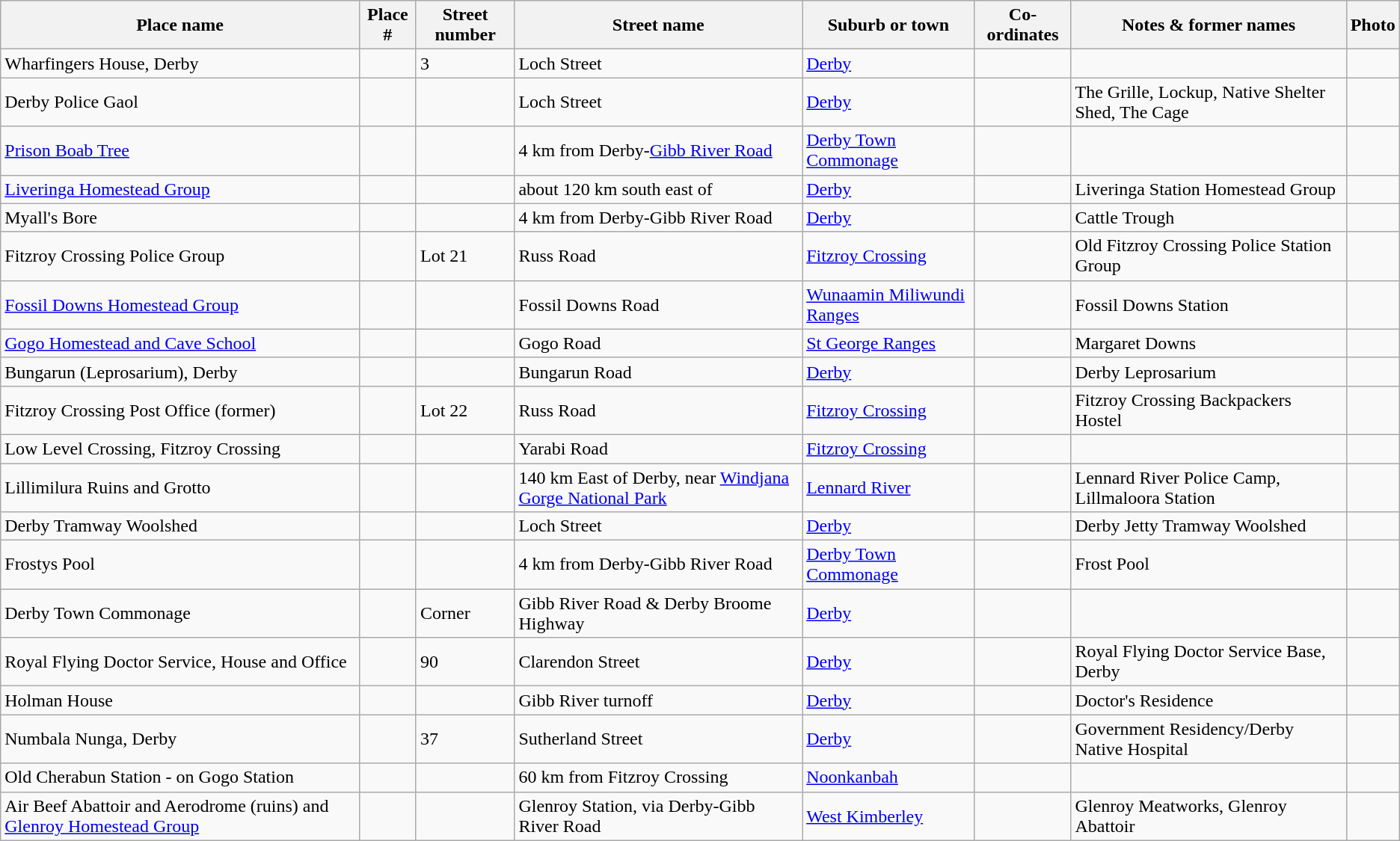<table class="wikitable sortable">
<tr>
<th>Place name</th>
<th>Place #</th>
<th>Street number</th>
<th>Street name</th>
<th>Suburb or town</th>
<th>Co-ordinates</th>
<th class="unsortable">Notes & former names</th>
<th class="unsortable">Photo</th>
</tr>
<tr>
<td>Wharfingers House, Derby</td>
<td></td>
<td>3</td>
<td>Loch Street</td>
<td><a href='#'>Derby</a></td>
<td></td>
<td></td>
<td></td>
</tr>
<tr>
<td>Derby Police Gaol</td>
<td></td>
<td></td>
<td>Loch Street</td>
<td><a href='#'>Derby</a></td>
<td></td>
<td>The Grille, Lockup, Native Shelter Shed, The Cage</td>
<td></td>
</tr>
<tr>
<td><a href='#'>Prison Boab Tree</a></td>
<td></td>
<td></td>
<td>4 km from Derby-<a href='#'>Gibb River Road</a></td>
<td><a href='#'>Derby Town Commonage</a></td>
<td></td>
<td></td>
<td></td>
</tr>
<tr>
<td><a href='#'>Liveringa Homestead Group</a></td>
<td></td>
<td></td>
<td>about 120 km south east of</td>
<td><a href='#'>Derby</a></td>
<td></td>
<td>Liveringa Station Homestead Group</td>
<td></td>
</tr>
<tr>
<td>Myall's Bore</td>
<td></td>
<td></td>
<td>4 km from Derby-Gibb River Road</td>
<td><a href='#'>Derby</a></td>
<td></td>
<td>Cattle Trough</td>
<td></td>
</tr>
<tr>
<td>Fitzroy Crossing Police Group</td>
<td></td>
<td>Lot 21</td>
<td>Russ Road</td>
<td><a href='#'>Fitzroy Crossing</a></td>
<td></td>
<td>Old Fitzroy Crossing Police Station Group</td>
<td></td>
</tr>
<tr>
<td><a href='#'>Fossil Downs Homestead Group</a></td>
<td></td>
<td></td>
<td>Fossil Downs Road</td>
<td><a href='#'>Wunaamin Miliwundi Ranges</a></td>
<td></td>
<td>Fossil Downs Station</td>
<td></td>
</tr>
<tr>
<td><a href='#'>Gogo Homestead and Cave School</a></td>
<td></td>
<td></td>
<td>Gogo Road</td>
<td><a href='#'>St George Ranges</a></td>
<td></td>
<td>Margaret Downs</td>
<td></td>
</tr>
<tr>
<td>Bungarun (Leprosarium), Derby</td>
<td></td>
<td></td>
<td>Bungarun Road</td>
<td><a href='#'>Derby</a></td>
<td></td>
<td>Derby Leprosarium</td>
<td></td>
</tr>
<tr>
<td>Fitzroy Crossing Post Office (former)</td>
<td></td>
<td>Lot 22</td>
<td>Russ Road</td>
<td><a href='#'>Fitzroy Crossing</a></td>
<td></td>
<td>Fitzroy Crossing Backpackers Hostel</td>
<td></td>
</tr>
<tr>
<td>Low Level Crossing, Fitzroy Crossing</td>
<td></td>
<td></td>
<td>Yarabi Road</td>
<td><a href='#'>Fitzroy Crossing</a></td>
<td></td>
<td></td>
<td></td>
</tr>
<tr>
<td>Lillimilura Ruins and Grotto</td>
<td></td>
<td></td>
<td>140 km East of Derby, near <a href='#'>Windjana Gorge National Park</a></td>
<td><a href='#'>Lennard River</a></td>
<td></td>
<td>Lennard River Police Camp, Lillmaloora Station</td>
<td></td>
</tr>
<tr>
<td>Derby Tramway Woolshed</td>
<td></td>
<td></td>
<td>Loch Street</td>
<td><a href='#'>Derby</a></td>
<td></td>
<td>Derby Jetty Tramway Woolshed</td>
<td></td>
</tr>
<tr>
<td>Frostys Pool</td>
<td></td>
<td></td>
<td>4 km from Derby-Gibb River Road</td>
<td><a href='#'>Derby Town Commonage</a></td>
<td></td>
<td>Frost Pool</td>
<td></td>
</tr>
<tr>
<td>Derby Town Commonage</td>
<td></td>
<td>Corner</td>
<td>Gibb River Road & Derby Broome Highway</td>
<td><a href='#'>Derby</a></td>
<td></td>
<td></td>
<td></td>
</tr>
<tr>
<td>Royal Flying Doctor Service, House and Office</td>
<td></td>
<td>90</td>
<td>Clarendon Street</td>
<td><a href='#'>Derby</a></td>
<td></td>
<td>Royal Flying Doctor Service Base, Derby</td>
<td></td>
</tr>
<tr>
<td>Holman House</td>
<td></td>
<td></td>
<td>Gibb River turnoff</td>
<td><a href='#'>Derby</a></td>
<td></td>
<td>Doctor's Residence</td>
<td></td>
</tr>
<tr>
<td>Numbala Nunga, Derby</td>
<td></td>
<td>37</td>
<td>Sutherland Street</td>
<td><a href='#'>Derby</a></td>
<td></td>
<td>Government Residency/Derby Native Hospital</td>
<td></td>
</tr>
<tr>
<td>Old Cherabun Station - on Gogo Station</td>
<td></td>
<td></td>
<td>60 km from Fitzroy Crossing</td>
<td><a href='#'>Noonkanbah</a></td>
<td></td>
<td></td>
<td></td>
</tr>
<tr>
<td>Air Beef Abattoir and Aerodrome (ruins) and <a href='#'>Glenroy Homestead Group</a></td>
<td></td>
<td></td>
<td>Glenroy Station, via Derby-Gibb River Road</td>
<td><a href='#'>West Kimberley</a></td>
<td></td>
<td>Glenroy Meatworks, Glenroy Abattoir</td>
<td></td>
</tr>
</table>
